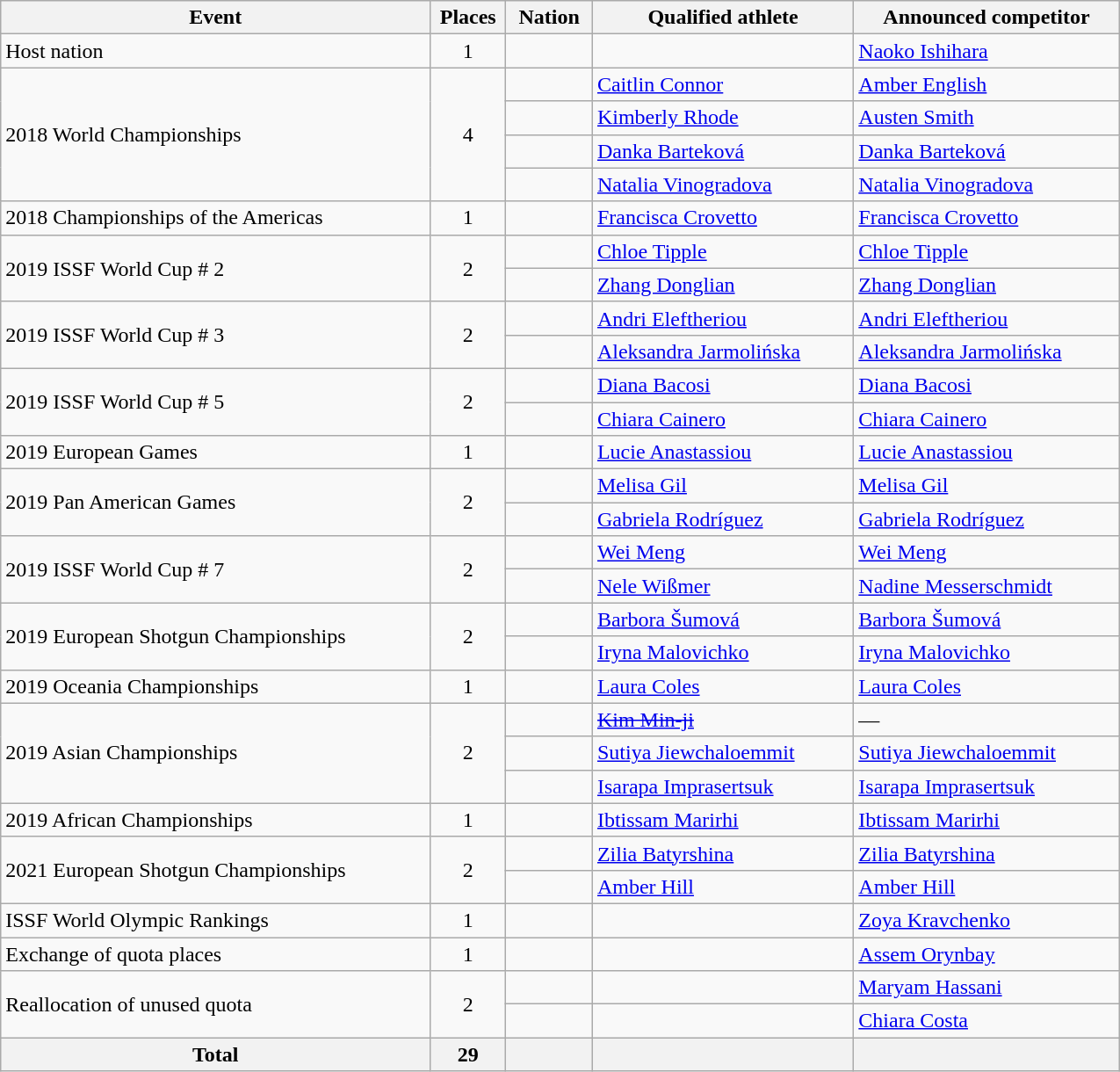<table class=wikitable style="text-align:left" width=850>
<tr>
<th>Event</th>
<th width=50>Places</th>
<th>Nation</th>
<th>Qualified athlete</th>
<th>Announced competitor</th>
</tr>
<tr>
<td>Host nation</td>
<td align=center>1</td>
<td></td>
<td></td>
<td><a href='#'>Naoko Ishihara</a></td>
</tr>
<tr>
<td rowspan="4">2018 World Championships</td>
<td rowspan=4 align=center>4</td>
<td></td>
<td><a href='#'>Caitlin Connor</a></td>
<td><a href='#'>Amber English</a></td>
</tr>
<tr>
<td></td>
<td><a href='#'>Kimberly Rhode</a></td>
<td><a href='#'>Austen Smith</a></td>
</tr>
<tr>
<td></td>
<td><a href='#'>Danka Barteková</a></td>
<td><a href='#'>Danka Barteková</a></td>
</tr>
<tr>
<td></td>
<td><a href='#'>Natalia Vinogradova</a></td>
<td><a href='#'>Natalia Vinogradova</a></td>
</tr>
<tr>
<td>2018 Championships of the Americas</td>
<td align=center>1</td>
<td></td>
<td><a href='#'>Francisca Crovetto</a></td>
<td><a href='#'>Francisca Crovetto</a></td>
</tr>
<tr>
<td rowspan="2">2019 ISSF World Cup # 2</td>
<td rowspan=2 align=center>2</td>
<td></td>
<td><a href='#'>Chloe Tipple</a></td>
<td><a href='#'>Chloe Tipple</a></td>
</tr>
<tr>
<td></td>
<td><a href='#'>Zhang Donglian</a></td>
<td><a href='#'>Zhang Donglian</a></td>
</tr>
<tr>
<td rowspan="2">2019 ISSF World Cup # 3</td>
<td rowspan=2 align=center>2</td>
<td></td>
<td><a href='#'>Andri Eleftheriou</a></td>
<td><a href='#'>Andri Eleftheriou</a></td>
</tr>
<tr>
<td></td>
<td><a href='#'>Aleksandra Jarmolińska</a></td>
<td><a href='#'>Aleksandra Jarmolińska</a></td>
</tr>
<tr>
<td rowspan="2">2019 ISSF World Cup # 5</td>
<td rowspan=2 align=center>2</td>
<td></td>
<td><a href='#'>Diana Bacosi</a></td>
<td><a href='#'>Diana Bacosi</a></td>
</tr>
<tr>
<td></td>
<td><a href='#'>Chiara Cainero</a></td>
<td><a href='#'>Chiara Cainero</a></td>
</tr>
<tr>
<td>2019 European Games</td>
<td align=center>1</td>
<td></td>
<td><a href='#'>Lucie Anastassiou</a></td>
<td><a href='#'>Lucie Anastassiou</a></td>
</tr>
<tr>
<td rowspan="2">2019 Pan American Games</td>
<td rowspan=2 align=center>2</td>
<td></td>
<td><a href='#'>Melisa Gil</a></td>
<td><a href='#'>Melisa Gil</a></td>
</tr>
<tr>
<td></td>
<td><a href='#'>Gabriela Rodríguez</a></td>
<td><a href='#'>Gabriela Rodríguez</a></td>
</tr>
<tr>
<td rowspan="2">2019 ISSF World Cup # 7</td>
<td rowspan=2 align=center>2</td>
<td></td>
<td><a href='#'>Wei Meng</a></td>
<td><a href='#'>Wei Meng</a></td>
</tr>
<tr>
<td></td>
<td><a href='#'>Nele Wißmer</a></td>
<td><a href='#'>Nadine Messerschmidt</a></td>
</tr>
<tr>
<td rowspan="2">2019 European Shotgun Championships</td>
<td rowspan=2 align=center>2</td>
<td></td>
<td><a href='#'>Barbora Šumová</a></td>
<td><a href='#'>Barbora Šumová</a></td>
</tr>
<tr>
<td></td>
<td><a href='#'>Iryna Malovichko</a></td>
<td><a href='#'>Iryna Malovichko</a></td>
</tr>
<tr>
<td>2019 Oceania Championships</td>
<td align=center>1</td>
<td></td>
<td><a href='#'>Laura Coles</a></td>
<td><a href='#'>Laura Coles</a></td>
</tr>
<tr>
<td rowspan=3>2019 Asian Championships</td>
<td rowspan=3 align=center>2</td>
<td><s></s></td>
<td><a href='#'><s>Kim Min-ji</s></a></td>
<td>—</td>
</tr>
<tr>
<td></td>
<td><a href='#'>Sutiya Jiewchaloemmit</a></td>
<td><a href='#'>Sutiya Jiewchaloemmit</a></td>
</tr>
<tr>
<td></td>
<td><a href='#'>Isarapa Imprasertsuk</a></td>
<td><a href='#'>Isarapa Imprasertsuk</a></td>
</tr>
<tr>
<td>2019 African Championships</td>
<td align=center>1</td>
<td></td>
<td><a href='#'>Ibtissam Marirhi</a></td>
<td><a href='#'>Ibtissam Marirhi</a></td>
</tr>
<tr>
<td rowspan=2>2021 European Shotgun Championships</td>
<td rowspan=2 align=center>2</td>
<td></td>
<td><a href='#'>Zilia Batyrshina</a></td>
<td><a href='#'>Zilia Batyrshina</a></td>
</tr>
<tr>
<td></td>
<td><a href='#'>Amber Hill</a></td>
<td><a href='#'>Amber Hill</a></td>
</tr>
<tr>
<td>ISSF World Olympic Rankings</td>
<td align=center>1</td>
<td></td>
<td></td>
<td><a href='#'>Zoya Kravchenko</a></td>
</tr>
<tr>
<td>Exchange of quota places</td>
<td align=center>1</td>
<td></td>
<td></td>
<td><a href='#'>Assem Orynbay</a></td>
</tr>
<tr>
<td rowspan=2>Reallocation of unused quota</td>
<td rowspan=2 align=center>2</td>
<td></td>
<td></td>
<td><a href='#'>Maryam Hassani</a></td>
</tr>
<tr>
<td></td>
<td></td>
<td><a href='#'>Chiara Costa</a><br></td>
</tr>
<tr>
<th>Total</th>
<th>29</th>
<th></th>
<th></th>
<th></th>
</tr>
</table>
